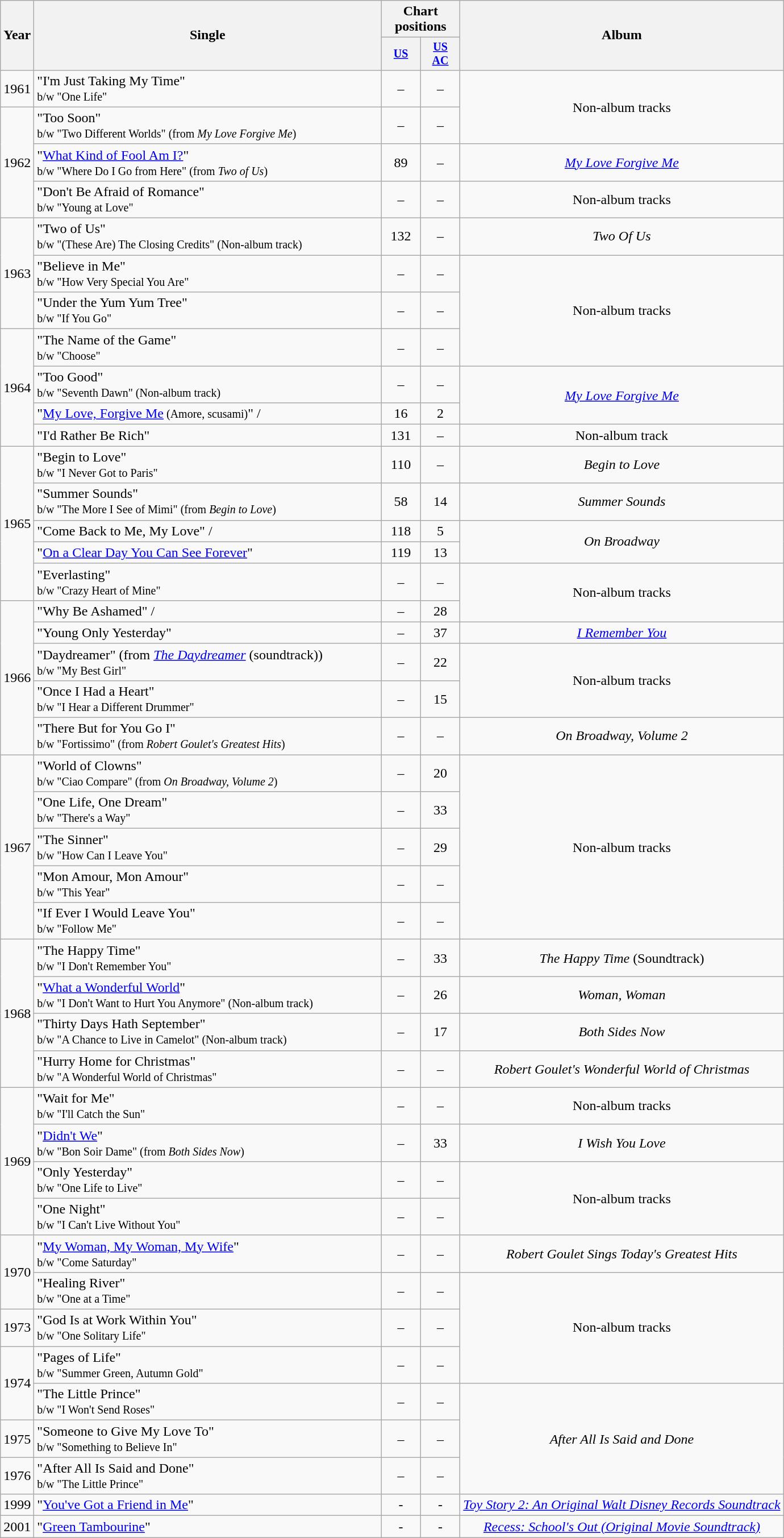<table class="wikitable" style="text-align:center;">
<tr>
<th rowspan="2">Year</th>
<th style="width:400px;" rowspan="2">Single</th>
<th colspan="2">Chart positions</th>
<th rowspan="2">Album</th>
</tr>
<tr style="font-size:smaller;">
<th style="width:40px;"><a href='#'>US</a></th>
<th style="width:40px;"><a href='#'>US<br>AC</a></th>
</tr>
<tr>
<td>1961</td>
<td style="text-align:left;">"I'm Just Taking My Time"<br><small>b/w "One Life"</small></td>
<td>–</td>
<td>–</td>
<td rowspan="2">Non-album tracks</td>
</tr>
<tr>
<td rowspan="3">1962</td>
<td style="text-align:left;">"Too Soon"<br><small>b/w "Two Different Worlds" (from <em>My Love Forgive Me</em>)</small></td>
<td>–</td>
<td>–</td>
</tr>
<tr>
<td style="text-align:left;">"<a href='#'>What Kind of Fool Am I?</a>"<br><small>b/w "Where Do I Go from Here" (from <em>Two of Us</em>)</small></td>
<td>89</td>
<td>–</td>
<td><a href='#'><em>My Love Forgive Me</em></a></td>
</tr>
<tr>
<td style="text-align:left;">"Don't Be Afraid of Romance"<br><small>b/w "Young at Love"</small></td>
<td>–</td>
<td>–</td>
<td>Non-album tracks</td>
</tr>
<tr>
<td rowspan="3">1963</td>
<td style="text-align:left;">"Two of Us"<br><small>b/w "(These Are) The Closing Credits" (Non-album track)</small></td>
<td>132</td>
<td>–</td>
<td><em>Two Of Us</em></td>
</tr>
<tr>
<td style="text-align:left;">"Believe in Me"<br><small>b/w "How Very Special You Are"</small></td>
<td>–</td>
<td>–</td>
<td rowspan="3">Non-album tracks</td>
</tr>
<tr>
<td style="text-align:left;">"Under the Yum Yum Tree"<br><small>b/w "If You Go"</small></td>
<td>–</td>
<td>–</td>
</tr>
<tr>
<td rowspan="4">1964</td>
<td style="text-align:left;">"The Name of the Game"<br><small>b/w "Choose"</small></td>
<td>–</td>
<td>–</td>
</tr>
<tr>
<td style="text-align:left;">"Too Good"<br><small>b/w "Seventh Dawn" (Non-album track)</small></td>
<td>–</td>
<td>–</td>
<td rowspan="2"><em><a href='#'>My Love Forgive Me</a></em></td>
</tr>
<tr>
<td style="text-align:left;">"<a href='#'>My Love, Forgive Me</a><small> (Amore, scusami)</small>" /</td>
<td>16</td>
<td>2</td>
</tr>
<tr>
<td style="text-align:left;">"I'd Rather Be Rich"</td>
<td>131</td>
<td>–</td>
<td>Non-album track</td>
</tr>
<tr>
<td rowspan="5">1965</td>
<td style="text-align:left;">"Begin to Love"<br><small>b/w "I Never Got to Paris"</small></td>
<td>110</td>
<td>–</td>
<td><em>Begin to Love</em></td>
</tr>
<tr>
<td style="text-align:left;">"Summer Sounds"<br><small>b/w "The More I See of Mimi" (from <em>Begin to Love</em>)</small></td>
<td>58</td>
<td>14</td>
<td><em>Summer Sounds</em></td>
</tr>
<tr>
<td style="text-align:left;">"Come Back to Me, My Love" /</td>
<td>118</td>
<td>5</td>
<td rowspan="2"><em>On Broadway</em></td>
</tr>
<tr>
<td style="text-align:left;">"<a href='#'>On a Clear Day You Can See Forever</a>"</td>
<td>119</td>
<td>13</td>
</tr>
<tr>
<td style="text-align:left;">"Everlasting"<br><small>b/w "Crazy Heart of Mine"</small></td>
<td>–</td>
<td>–</td>
<td rowspan="2">Non-album tracks</td>
</tr>
<tr>
<td rowspan="5">1966</td>
<td style="text-align:left;">"Why Be Ashamed" /</td>
<td>–</td>
<td>28</td>
</tr>
<tr>
<td style="text-align:left;">"Young Only Yesterday"</td>
<td>–</td>
<td>37</td>
<td><em><a href='#'>I Remember You</a></em></td>
</tr>
<tr>
<td style="text-align:left;">"Daydreamer" (from <em><a href='#'>The Daydreamer</a></em> (soundtrack))<br><small>b/w "My Best Girl"</small></td>
<td>–</td>
<td>22</td>
<td rowspan="2">Non-album tracks</td>
</tr>
<tr>
<td style="text-align:left;">"Once I Had a Heart"<br><small>b/w "I Hear a Different Drummer"</small></td>
<td>–</td>
<td>15</td>
</tr>
<tr>
<td style="text-align:left;">"There But for You Go I"<br><small>b/w "Fortissimo" (from <em>Robert Goulet's Greatest Hits</em>)</small></td>
<td>–</td>
<td>–</td>
<td><em>On Broadway, Volume 2</em></td>
</tr>
<tr>
<td rowspan="5">1967</td>
<td style="text-align:left;">"World of Clowns"<br><small>b/w "Ciao Compare" (from <em>On Broadway, Volume 2</em>)</small></td>
<td>–</td>
<td>20</td>
<td rowspan="5">Non-album tracks</td>
</tr>
<tr>
<td style="text-align:left;">"One Life, One Dream"<br><small>b/w "There's a Way"</small></td>
<td>–</td>
<td>33</td>
</tr>
<tr>
<td style="text-align:left;">"The Sinner"<br><small>b/w "How Can I Leave You"</small></td>
<td>–</td>
<td>29</td>
</tr>
<tr>
<td style="text-align:left;">"Mon Amour, Mon Amour"<br><small>b/w "This Year"</small></td>
<td>–</td>
<td>–</td>
</tr>
<tr>
<td style="text-align:left;">"If Ever I Would Leave You"<br><small>b/w "Follow Me"</small></td>
<td>–</td>
<td>–</td>
</tr>
<tr>
<td rowspan="4">1968</td>
<td style="text-align:left;">"The Happy Time"<br><small>b/w "I Don't Remember You"</small></td>
<td>–</td>
<td>33</td>
<td><em>The Happy Time</em> (Soundtrack)</td>
</tr>
<tr>
<td style="text-align:left;">"<a href='#'>What a Wonderful World</a>"<br><small>b/w "I Don't Want to Hurt You Anymore" (Non-album track)</small></td>
<td>–</td>
<td>26</td>
<td><em>Woman, Woman</em></td>
</tr>
<tr>
<td style="text-align:left;">"Thirty Days Hath September"<br><small>b/w "A Chance to Live in Camelot" (Non-album track)</small></td>
<td>–</td>
<td>17</td>
<td><em>Both Sides Now</em></td>
</tr>
<tr>
<td style="text-align:left;">"Hurry Home for Christmas"<br><small>b/w "A Wonderful World of Christmas"</small></td>
<td>–</td>
<td>–</td>
<td><em>Robert Goulet's Wonderful World of Christmas</em></td>
</tr>
<tr>
<td rowspan="4">1969</td>
<td style="text-align:left;">"Wait for Me"<br><small>b/w "I'll Catch the Sun"</small></td>
<td>–</td>
<td>–</td>
<td>Non-album tracks</td>
</tr>
<tr>
<td style="text-align:left;">"<a href='#'>Didn't We</a>"<br><small>b/w "Bon Soir Dame" (from <em>Both Sides Now</em>)</small></td>
<td>–</td>
<td>33</td>
<td><em>I Wish You Love</em></td>
</tr>
<tr>
<td style="text-align:left;">"Only Yesterday"<br><small>b/w "One Life to Live"</small></td>
<td>–</td>
<td>–</td>
<td rowspan="2">Non-album tracks</td>
</tr>
<tr>
<td style="text-align:left;">"One Night"<br><small>b/w "I Can't Live Without You"</small></td>
<td>–</td>
<td>–</td>
</tr>
<tr>
<td rowspan="2">1970</td>
<td style="text-align:left;">"<a href='#'>My Woman, My Woman, My Wife</a>"<br><small>b/w "Come Saturday"</small></td>
<td>–</td>
<td>–</td>
<td><em>Robert Goulet Sings Today's Greatest Hits</em></td>
</tr>
<tr>
<td style="text-align:left;">"Healing River"<br><small>b/w "One at a Time"</small></td>
<td>–</td>
<td>–</td>
<td rowspan="3">Non-album tracks</td>
</tr>
<tr>
<td>1973</td>
<td style="text-align:left;">"God Is at Work Within You"<br><small>b/w "One Solitary Life"</small></td>
<td>–</td>
<td>–</td>
</tr>
<tr>
<td rowspan="2">1974</td>
<td style="text-align:left;">"Pages of Life"<br><small>b/w "Summer Green, Autumn Gold"</small></td>
<td>–</td>
<td>–</td>
</tr>
<tr>
<td style="text-align:left;">"The Little Prince"<br><small>b/w "I Won't Send Roses"</small></td>
<td>–</td>
<td>–</td>
<td rowspan="3"><em>After All Is Said and Done</em></td>
</tr>
<tr>
<td>1975</td>
<td style="text-align:left;">"Someone to Give My Love To"<br><small>b/w "Something to Believe In"</small></td>
<td>–</td>
<td>–</td>
</tr>
<tr>
<td>1976</td>
<td style="text-align:left;">"After All Is Said and Done"<br><small>b/w "The Little Prince"</small></td>
<td>–</td>
<td>–</td>
</tr>
<tr>
<td>1999</td>
<td style="text-align:left;">"<a href='#'>You've Got a Friend in Me</a>"</td>
<td>-</td>
<td>-</td>
<td><em><a href='#'>Toy Story 2: An Original Walt Disney Records Soundtrack</a></em></td>
</tr>
<tr>
<td>2001</td>
<td style="text-align:left;">"<a href='#'>Green Tambourine</a>"</td>
<td>-</td>
<td>-</td>
<td><em><a href='#'>Recess: School's Out (Original Movie Soundtrack)</a></em></td>
</tr>
</table>
